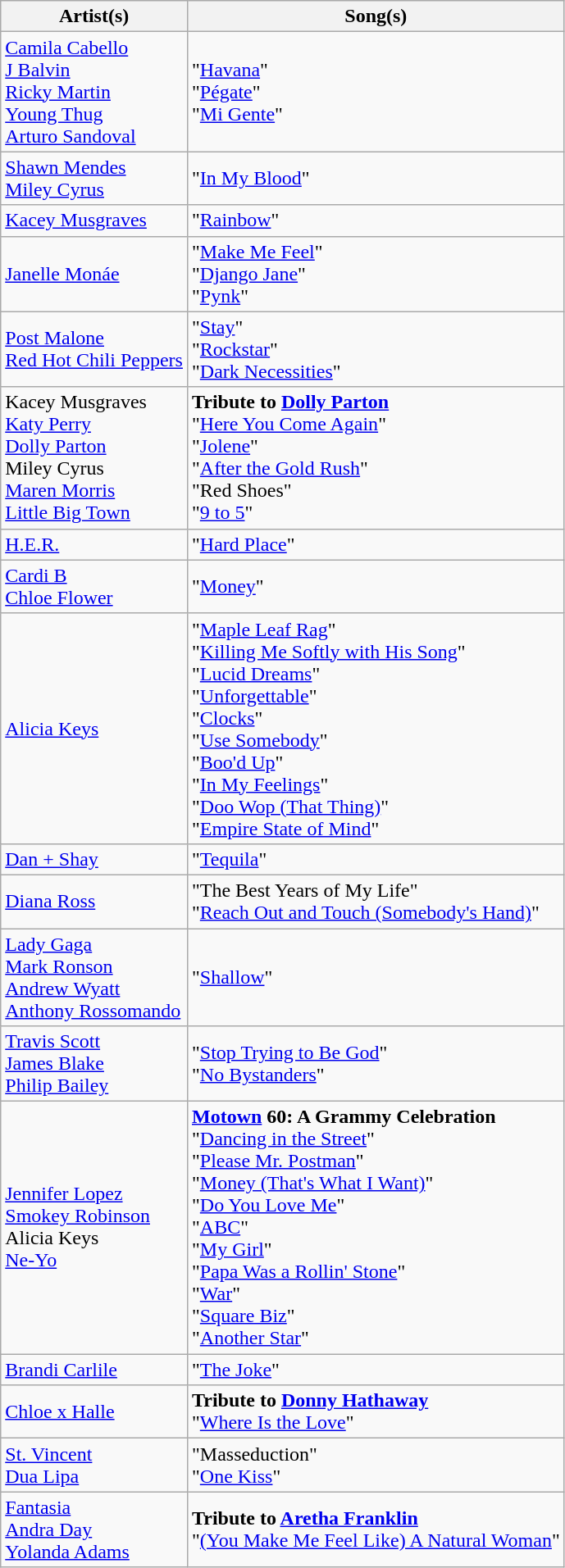<table class="wikitable plainrowheaders">
<tr>
<th scope="col">Artist(s)</th>
<th scope="col">Song(s)</th>
</tr>
<tr>
<td scope="row"><a href='#'>Camila Cabello</a><br><a href='#'>J Balvin</a><br><a href='#'>Ricky Martin</a><br><a href='#'>Young Thug</a><br><a href='#'>Arturo Sandoval</a></td>
<td>"<a href='#'>Havana</a>"<br>"<a href='#'>Pégate</a>"<br>"<a href='#'>Mi Gente</a>"</td>
</tr>
<tr>
<td scope="row"><a href='#'>Shawn Mendes</a><br><a href='#'>Miley Cyrus</a></td>
<td>"<a href='#'>In My Blood</a>"</td>
</tr>
<tr>
<td scope="row"><a href='#'>Kacey Musgraves</a></td>
<td>"<a href='#'>Rainbow</a>"</td>
</tr>
<tr>
<td scope="row"><a href='#'>Janelle Monáe</a></td>
<td>"<a href='#'>Make Me Feel</a>"<br>"<a href='#'>Django Jane</a>"<br>"<a href='#'>Pynk</a>"</td>
</tr>
<tr>
<td scope="row"><a href='#'>Post Malone</a><br><a href='#'>Red Hot Chili Peppers</a></td>
<td>"<a href='#'>Stay</a>"<br>"<a href='#'>Rockstar</a>"<br>"<a href='#'>Dark Necessities</a>"</td>
</tr>
<tr>
<td scope="row">Kacey Musgraves<br><a href='#'>Katy Perry</a><br><a href='#'>Dolly Parton</a><br>Miley Cyrus<br><a href='#'>Maren Morris</a><br><a href='#'>Little Big Town</a></td>
<td><strong>Tribute to <a href='#'>Dolly Parton</a></strong><br>"<a href='#'>Here You Come Again</a>"<br>"<a href='#'>Jolene</a>"<br>"<a href='#'>After the Gold Rush</a>"<br>"Red Shoes"<br>"<a href='#'>9 to 5</a>"</td>
</tr>
<tr>
<td scope="row"><a href='#'>H.E.R.</a></td>
<td>"<a href='#'>Hard Place</a>"</td>
</tr>
<tr>
<td scope="row"><a href='#'>Cardi B</a><br><a href='#'>Chloe Flower</a></td>
<td>"<a href='#'>Money</a>"</td>
</tr>
<tr>
<td scope="row"><a href='#'>Alicia Keys</a></td>
<td>"<a href='#'>Maple Leaf Rag</a>"<br>"<a href='#'>Killing Me Softly with His Song</a>"<br>"<a href='#'>Lucid Dreams</a>"<br>"<a href='#'>Unforgettable</a>"<br>"<a href='#'>Clocks</a>"<br>"<a href='#'>Use Somebody</a>"<br>"<a href='#'>Boo'd Up</a>"<br>"<a href='#'>In My Feelings</a>"<br>"<a href='#'>Doo Wop (That Thing)</a>"<br>"<a href='#'>Empire State of Mind</a>"</td>
</tr>
<tr>
<td scope="row"><a href='#'>Dan + Shay</a></td>
<td>"<a href='#'>Tequila</a>"</td>
</tr>
<tr>
<td scope="row"><a href='#'>Diana Ross</a></td>
<td>"The Best Years of My Life"<br>"<a href='#'>Reach Out and Touch (Somebody's Hand)</a>"</td>
</tr>
<tr>
<td scope="row"><a href='#'>Lady Gaga</a><br><a href='#'>Mark Ronson</a><br><a href='#'>Andrew Wyatt</a><br><a href='#'>Anthony Rossomando</a></td>
<td>"<a href='#'>Shallow</a>"</td>
</tr>
<tr>
<td scope="row"><a href='#'>Travis Scott</a><br><a href='#'>James Blake</a><br><a href='#'>Philip Bailey</a></td>
<td>"<a href='#'>Stop Trying to Be God</a>"<br>"<a href='#'>No Bystanders</a>"</td>
</tr>
<tr>
<td scope="row"><a href='#'>Jennifer Lopez</a><br><a href='#'>Smokey Robinson</a><br>Alicia Keys<br><a href='#'>Ne-Yo</a></td>
<td><strong><a href='#'>Motown</a> 60: A Grammy Celebration</strong><br>"<a href='#'>Dancing in the Street</a>"<br>"<a href='#'>Please Mr. Postman</a>"<br>"<a href='#'>Money (That's What I Want)</a>"<br>"<a href='#'>Do You Love Me</a>"<br>"<a href='#'>ABC</a>"<br>"<a href='#'>My Girl</a>"<br>"<a href='#'>Papa Was a Rollin' Stone</a>"<br>"<a href='#'>War</a>"<br>"<a href='#'>Square Biz</a>"<br>"<a href='#'>Another Star</a>"</td>
</tr>
<tr>
<td scope="row"><a href='#'>Brandi Carlile</a></td>
<td>"<a href='#'>The Joke</a>"</td>
</tr>
<tr>
<td scope="row"><a href='#'>Chloe x Halle</a></td>
<td><strong>Tribute to <a href='#'>Donny Hathaway</a></strong><br>"<a href='#'>Where Is the Love</a>"</td>
</tr>
<tr>
<td scope="row"><a href='#'>St. Vincent</a><br><a href='#'>Dua Lipa</a></td>
<td>"Masseduction"<br>"<a href='#'>One Kiss</a>"</td>
</tr>
<tr>
<td scope="row"><a href='#'>Fantasia</a><br><a href='#'>Andra Day</a><br><a href='#'>Yolanda Adams</a></td>
<td><strong>Tribute to <a href='#'>Aretha Franklin</a></strong><br>"<a href='#'>(You Make Me Feel Like) A Natural Woman</a>"</td>
</tr>
</table>
